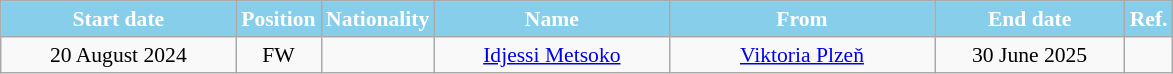<table class="wikitable"  style="text-align:center; font-size:90%; ">
<tr>
<th style="background:#87CEEB; color:#FFFFFF; width:150px;">Start date</th>
<th style="background:#87CEEB; color:#FFFFFF; width:50px;">Position</th>
<th style="background:#87CEEB; color:#FFFFFF; width:50px;">Nationality</th>
<th style="background:#87CEEB; color:#FFFFFF; width:150px;">Name</th>
<th style="background:#87CEEB; color:#FFFFFF; width:170px;">From</th>
<th style="background:#87CEEB; color:#FFFFFF; width:120px;">End date</th>
<th style="background:#87CEEB; color:#FFFFFF; width:25px;">Ref.</th>
</tr>
<tr>
<td>20 August 2024</td>
<td>FW</td>
<td></td>
<td><a href='#'>Idjessi Metsoko</a></td>
<td> <a href='#'>Viktoria Plzeň</a></td>
<td>30 June 2025</td>
<td></td>
</tr>
</table>
